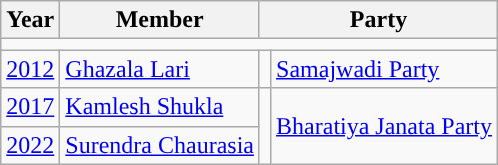<table class="wikitable">
<tr>
<th>Year</th>
<th>Member</th>
<th colspan="2">Party</th>
</tr>
<tr>
<td colspan="4"></td>
</tr>
<tr>
<td><a href='#'>2012</a></td>
<td><a href='#'>Ghazala Lari</a></td>
<td style="background-color: "></td>
<td><a href='#'>Samajwadi Party</a></td>
</tr>
<tr>
<td><a href='#'>2017</a></td>
<td><a href='#'>Kamlesh Shukla</a></td>
<td rowspan="2" style="background-color: "></td>
<td rowspan="2"><a href='#'>Bharatiya Janata Party</a></td>
</tr>
<tr>
<td><a href='#'>2022</a></td>
<td><a href='#'>Surendra Chaurasia</a></td>
</tr>
</table>
